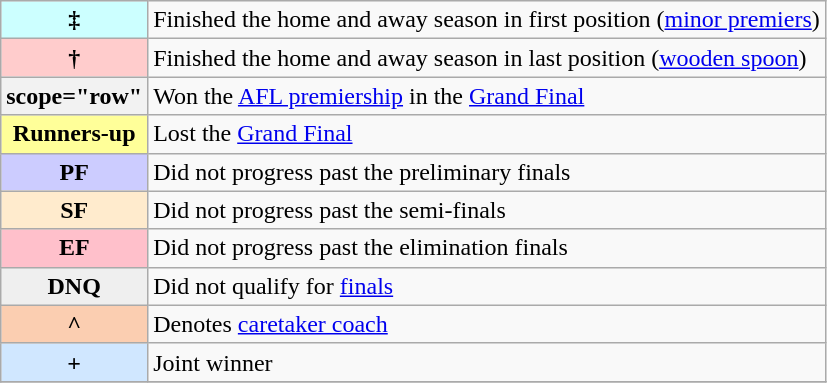<table class="wikitable">
<tr>
<th scope="row" style="text-align:center; background:#CCFFFF">‡</th>
<td>Finished the home and away season in first position (<a href='#'>minor premiers</a>)</td>
</tr>
<tr>
<th scope="row" style="text-align:center; background:#fcc">†</th>
<td>Finished the home and away season in last position (<a href='#'>wooden spoon</a>)</td>
</tr>
<tr>
<th>scope="row" </th>
<td>Won the <a href='#'>AFL premiership</a> in the <a href='#'>Grand Final</a></td>
</tr>
<tr>
<th scope="row" style="text-align:center; background:#ff9;">Runners-up</th>
<td>Lost the <a href='#'>Grand Final</a></td>
</tr>
<tr>
<th scope="row" style="text-align:center; background:#ccf">PF</th>
<td>Did not progress past the preliminary finals</td>
</tr>
<tr>
<th scope="row" style="text-align:center; background:#ffebcd">SF</th>
<td>Did not progress past the semi-finals</td>
</tr>
<tr>
<th scope="row" style="text-align:center; background:#FFC0CB">EF</th>
<td>Did not progress past the elimination finals</td>
</tr>
<tr>
<th scope="row" style="text-align:center; background:#efefef">DNQ</th>
<td>Did not qualify for <a href='#'>finals</a></td>
</tr>
<tr>
<th scope="row" style="text-align:center; background:#FBCEB1">^</th>
<td>Denotes <a href='#'>caretaker coach</a></td>
</tr>
<tr>
<th scope="row" style="text-align:center; background:#d0e7ff">+</th>
<td>Joint winner</td>
</tr>
<tr>
</tr>
</table>
